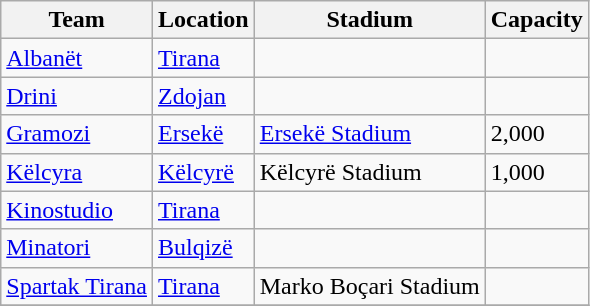<table class="wikitable sortable">
<tr>
<th>Team</th>
<th>Location</th>
<th>Stadium</th>
<th>Capacity</th>
</tr>
<tr>
<td><a href='#'>Albanët</a></td>
<td><a href='#'>Tirana</a></td>
<td></td>
<td></td>
</tr>
<tr>
<td><a href='#'>Drini</a></td>
<td><a href='#'>Zdojan</a></td>
<td></td>
<td></td>
</tr>
<tr>
<td><a href='#'>Gramozi</a></td>
<td><a href='#'>Ersekë</a></td>
<td><a href='#'>Ersekë Stadium</a></td>
<td>2,000</td>
</tr>
<tr>
<td><a href='#'>Këlcyra</a></td>
<td><a href='#'>Këlcyrë</a></td>
<td>Këlcyrë Stadium</td>
<td>1,000</td>
</tr>
<tr>
<td><a href='#'>Kinostudio</a></td>
<td><a href='#'>Tirana</a></td>
<td></td>
<td></td>
</tr>
<tr>
<td><a href='#'>Minatori</a></td>
<td><a href='#'>Bulqizë</a></td>
<td></td>
<td></td>
</tr>
<tr>
<td><a href='#'>Spartak Tirana</a></td>
<td><a href='#'>Tirana</a></td>
<td>Marko Boçari Stadium</td>
<td></td>
</tr>
<tr>
</tr>
</table>
